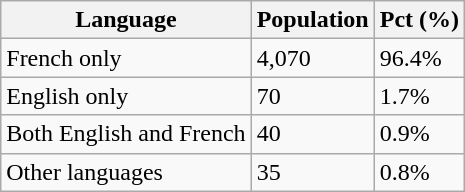<table class="wikitable">
<tr>
<th>Language</th>
<th>Population</th>
<th>Pct (%)</th>
</tr>
<tr>
<td>French only</td>
<td>4,070</td>
<td>96.4%</td>
</tr>
<tr>
<td>English only</td>
<td>70</td>
<td>1.7%</td>
</tr>
<tr>
<td>Both English and French</td>
<td>40</td>
<td>0.9%</td>
</tr>
<tr>
<td>Other languages</td>
<td>35</td>
<td>0.8%</td>
</tr>
</table>
